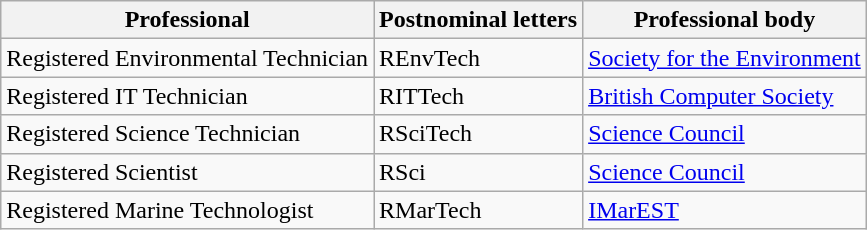<table class=wikitable>
<tr>
<th>Professional</th>
<th>Postnominal letters</th>
<th>Professional body</th>
</tr>
<tr>
<td>Registered Environmental Technician</td>
<td>REnvTech</td>
<td><a href='#'>Society for the Environment</a></td>
</tr>
<tr>
<td>Registered IT Technician</td>
<td>RITTech</td>
<td><a href='#'>British Computer Society</a></td>
</tr>
<tr>
<td>Registered Science Technician</td>
<td>RSciTech</td>
<td><a href='#'>Science Council</a></td>
</tr>
<tr>
<td>Registered Scientist</td>
<td>RSci</td>
<td><a href='#'>Science Council</a></td>
</tr>
<tr>
<td>Registered Marine Technologist</td>
<td>RMarTech</td>
<td><a href='#'>IMarEST</a></td>
</tr>
</table>
